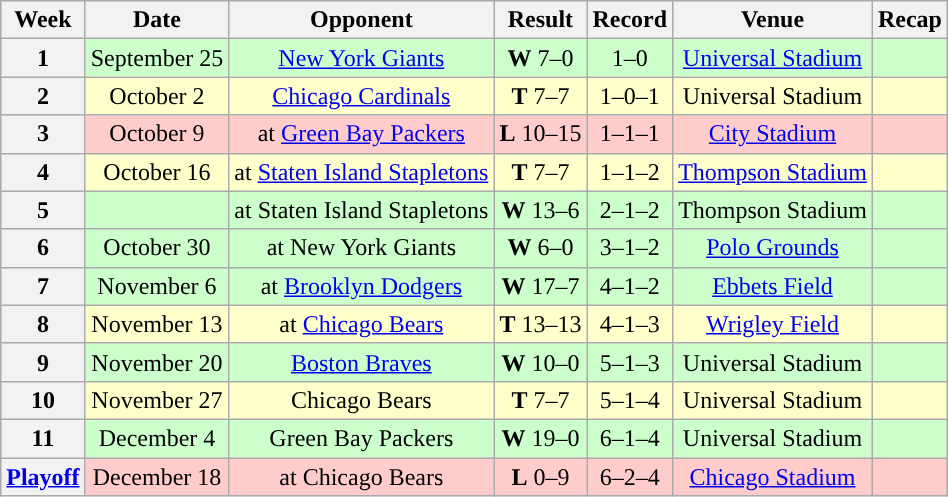<table class="wikitable" style="text-align:center">
<tr>
<th>Week</th>
<th>Date</th>
<th>Opponent</th>
<th>Result</th>
<th>Record</th>
<th>Venue</th>
<th>Recap</th>
</tr>
<tr style="background:#cfc">
<th>1</th>
<td>September 25</td>
<td><a href='#'>New York Giants</a></td>
<td><strong>W</strong> 7–0</td>
<td>1–0</td>
<td><a href='#'>Universal Stadium</a></td>
<td></td>
</tr>
<tr style="background:#ffc">
<th>2</th>
<td>October 2</td>
<td><a href='#'>Chicago Cardinals</a></td>
<td><strong>T</strong> 7–7</td>
<td>1–0–1</td>
<td>Universal Stadium</td>
<td></td>
</tr>
<tr style="background:#fcc">
<th>3</th>
<td>October 9</td>
<td>at <a href='#'>Green Bay Packers</a></td>
<td><strong>L</strong> 10–15</td>
<td>1–1–1</td>
<td><a href='#'>City Stadium</a></td>
<td></td>
</tr>
<tr style="background:#ffc">
<th>4</th>
<td>October 16</td>
<td>at <a href='#'>Staten Island Stapletons</a></td>
<td><strong>T</strong> 7–7</td>
<td>1–1–2</td>
<td><a href='#'>Thompson Stadium</a></td>
<td></td>
</tr>
<tr style="background:#cfc">
<th>5</th>
<td></td>
<td>at Staten Island Stapletons</td>
<td><strong>W</strong> 13–6</td>
<td>2–1–2</td>
<td>Thompson Stadium</td>
<td></td>
</tr>
<tr style="background:#cfc">
<th>6</th>
<td>October 30</td>
<td>at New York Giants</td>
<td><strong>W</strong> 6–0</td>
<td>3–1–2</td>
<td><a href='#'>Polo Grounds</a></td>
<td></td>
</tr>
<tr style="background:#cfc">
<th>7</th>
<td>November 6</td>
<td>at <a href='#'>Brooklyn Dodgers</a></td>
<td><strong>W</strong> 17–7</td>
<td>4–1–2</td>
<td><a href='#'>Ebbets Field</a></td>
<td></td>
</tr>
<tr style="background:#ffc">
<th>8</th>
<td>November 13</td>
<td>at <a href='#'>Chicago Bears</a></td>
<td><strong>T</strong> 13–13</td>
<td>4–1–3</td>
<td><a href='#'>Wrigley Field</a></td>
<td></td>
</tr>
<tr style="background:#cfc">
<th>9</th>
<td>November 20</td>
<td><a href='#'>Boston Braves</a></td>
<td><strong>W</strong> 10–0</td>
<td>5–1–3</td>
<td>Universal Stadium</td>
<td></td>
</tr>
<tr style="background:#ffc">
<th>10</th>
<td>November 27</td>
<td>Chicago Bears</td>
<td><strong>T</strong> 7–7</td>
<td>5–1–4</td>
<td>Universal Stadium</td>
<td></td>
</tr>
<tr style="background:#cfc">
<th>11</th>
<td>December 4</td>
<td>Green Bay Packers</td>
<td><strong>W</strong> 19–0</td>
<td>6–1–4</td>
<td>Universal Stadium</td>
<td></td>
</tr>
<tr style="background:#fcc">
<th><a href='#'>Playoff</a></th>
<td>December 18</td>
<td>at Chicago Bears</td>
<td><strong>L</strong> 0–9</td>
<td>6–2–4</td>
<td><a href='#'>Chicago Stadium</a></td>
<td></td>
</tr>
</table>
